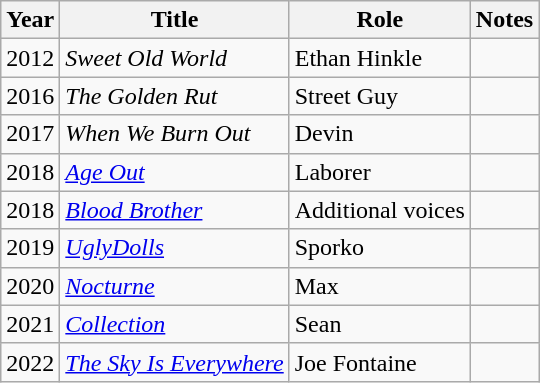<table class="wikitable sortable">
<tr>
<th>Year</th>
<th>Title</th>
<th>Role</th>
<th>Notes</th>
</tr>
<tr>
<td>2012</td>
<td><em>Sweet Old World</em></td>
<td>Ethan Hinkle</td>
<td></td>
</tr>
<tr>
<td>2016</td>
<td><em>The Golden Rut</em></td>
<td>Street Guy</td>
<td></td>
</tr>
<tr>
<td>2017</td>
<td><em>When We Burn Out</em></td>
<td>Devin</td>
<td></td>
</tr>
<tr>
<td>2018</td>
<td><em><a href='#'>Age Out</a></em></td>
<td>Laborer</td>
<td></td>
</tr>
<tr>
<td>2018</td>
<td><a href='#'><em>Blood Brother</em></a></td>
<td>Additional voices</td>
<td></td>
</tr>
<tr>
<td>2019</td>
<td><em><a href='#'>UglyDolls</a></em></td>
<td>Sporko</td>
<td></td>
</tr>
<tr>
<td>2020</td>
<td><a href='#'><em>Nocturne</em></a></td>
<td>Max</td>
<td></td>
</tr>
<tr>
<td>2021</td>
<td><em><a href='#'>Collection</a></em></td>
<td>Sean</td>
<td></td>
</tr>
<tr>
<td>2022</td>
<td><a href='#'><em>The Sky Is Everywhere</em></a></td>
<td>Joe Fontaine</td>
<td></td>
</tr>
</table>
